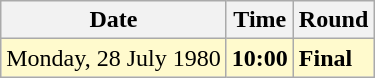<table class="wikitable">
<tr>
<th>Date</th>
<th>Time</th>
<th>Round</th>
</tr>
<tr style=background:lemonchiffon>
<td>Monday, 28 July 1980</td>
<td><strong>10:00</strong></td>
<td><strong>Final</strong></td>
</tr>
</table>
